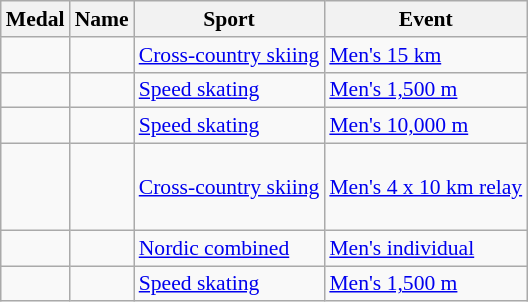<table class="wikitable sortable" style="font-size:90%">
<tr>
<th>Medal</th>
<th>Name</th>
<th>Sport</th>
<th>Event</th>
</tr>
<tr>
<td></td>
<td></td>
<td><a href='#'>Cross-country skiing</a></td>
<td><a href='#'>Men's 15 km</a></td>
</tr>
<tr>
<td></td>
<td></td>
<td><a href='#'>Speed skating</a></td>
<td><a href='#'>Men's 1,500 m</a></td>
</tr>
<tr>
<td></td>
<td></td>
<td><a href='#'>Speed skating</a></td>
<td><a href='#'>Men's 10,000 m</a></td>
</tr>
<tr>
<td></td>
<td> <br>  <br>  <br> </td>
<td><a href='#'>Cross-country skiing</a></td>
<td><a href='#'>Men's 4 x 10 km relay</a></td>
</tr>
<tr>
<td></td>
<td></td>
<td><a href='#'>Nordic combined</a></td>
<td><a href='#'>Men's individual</a></td>
</tr>
<tr>
<td></td>
<td></td>
<td><a href='#'>Speed skating</a></td>
<td><a href='#'>Men's 1,500 m</a></td>
</tr>
</table>
